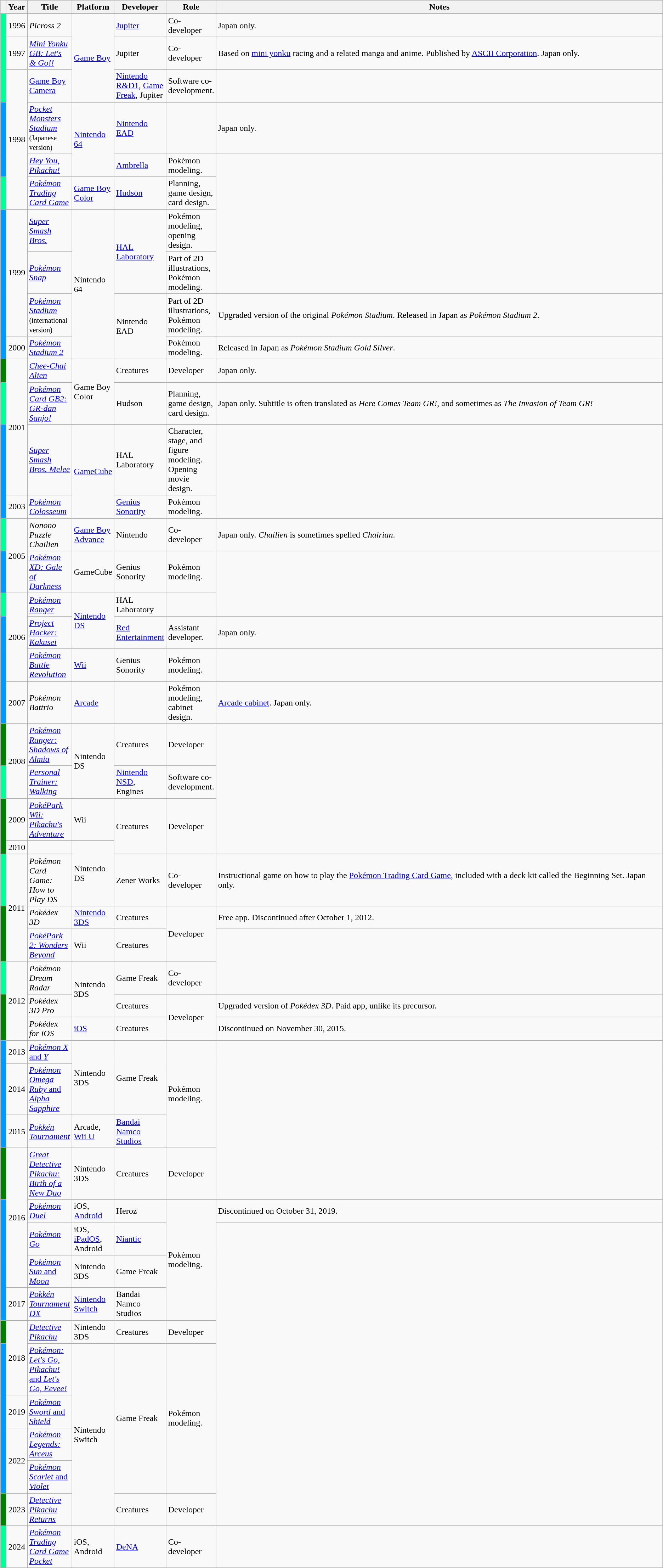<table class="wikitable sortable">
<tr>
<th class="unsortable"> </th>
<th>Year</th>
<th>Title</th>
<th>Platform</th>
<th>Developer</th>
<th>Role</th>
<th class="unsortable" style="width:100%;">Notes</th>
</tr>
<tr>
<td rowspan="3" style="background:#00ff99;"> </td>
<td>1996</td>
<td><em>Picross 2</em></td>
<td rowspan="3"><a href='#'>Game Boy</a></td>
<td><a href='#'>Jupiter</a></td>
<td>Co-developer</td>
<td>Japan only.</td>
</tr>
<tr>
<td>1997</td>
<td><em><a href='#'>Mini Yonku GB: Let's & Go!!</a></em></td>
<td>Jupiter</td>
<td>Co-developer</td>
<td>Based on <a href='#'>mini yonku</a> racing and a related manga and anime. Published by <a href='#'>ASCII Corporation</a>. Japan only.</td>
</tr>
<tr>
<td rowspan="4">1998</td>
<td><a href='#'>Game Boy Camera</a></td>
<td><a href='#'>Nintendo R&D1</a>, <a href='#'>Game Freak</a>, Jupiter</td>
<td>Software co-development.</td>
<td></td>
</tr>
<tr>
<td rowspan="2" style="background:#0099ff;"> </td>
<td><em><a href='#'>Pocket Monsters Stadium</a></em> <small>(Japanese version)</small></td>
<td rowspan="2"><a href='#'>Nintendo 64</a></td>
<td><a href='#'>Nintendo EAD</a></td>
<td></td>
<td>Japan only.</td>
</tr>
<tr>
<td><em><a href='#'>Hey You, Pikachu!</a></em></td>
<td><a href='#'>Ambrella</a></td>
<td>Pokémon modeling.</td>
<td rowspan="4"></td>
</tr>
<tr>
<td style="background:#00ff99;"> </td>
<td><em><a href='#'>Pokémon Trading Card Game</a></em></td>
<td><a href='#'>Game Boy Color</a></td>
<td><a href='#'>Hudson</a></td>
<td>Planning, game design, card design.</td>
</tr>
<tr>
<td rowspan="4" style="background:#0099ff;"> </td>
<td rowspan="3">1999</td>
<td><em><a href='#'>Super Smash Bros.</a></em></td>
<td rowspan="4">Nintendo 64</td>
<td rowspan="2"><a href='#'>HAL Laboratory</a></td>
<td>Pokémon modeling, opening design.</td>
</tr>
<tr>
<td><em><a href='#'>Pokémon Snap</a></em></td>
<td>Part of 2D illustrations, Pokémon modeling.</td>
</tr>
<tr>
<td><em><a href='#'>Pokémon Stadium</a></em> <small>(international version)</small></td>
<td rowspan="2">Nintendo EAD</td>
<td>Part of 2D illustrations, Pokémon modeling.</td>
<td>Upgraded version of the original <em>Pokémon Stadium</em>. Released in Japan as <em>Pokémon Stadium 2</em>.</td>
</tr>
<tr>
<td>2000</td>
<td><em><a href='#'>Pokémon Stadium 2</a></em></td>
<td>Pokémon modeling.</td>
<td>Released in Japan as <em>Pokémon Stadium Gold Silver</em>.</td>
</tr>
<tr>
<td style="background:#008000;"> </td>
<td rowspan="3">2001</td>
<td><em><a href='#'>Chee-Chai Alien</a></em></td>
<td rowspan="2">Game Boy Color</td>
<td>Creatures</td>
<td>Developer</td>
<td>Japan only.</td>
</tr>
<tr>
<td style="background:#00ff99;"> </td>
<td><em><a href='#'>Pokémon Card GB2: GR-dan Sanjo!</a></em></td>
<td>Hudson</td>
<td>Planning, game design, card design.</td>
<td>Japan only. Subtitle is often translated as <em>Here Comes Team GR!</em>, and sometimes as <em>The Invasion of Team GR!</em></td>
</tr>
<tr>
<td rowspan="2" style="background:#0099ff;"> </td>
<td><em><a href='#'>Super Smash Bros. Melee</a></em></td>
<td rowspan="2"><a href='#'>GameCube</a></td>
<td>HAL Laboratory</td>
<td>Character, stage, and figure modeling. Opening movie design.</td>
<td rowspan="2"></td>
</tr>
<tr>
<td>2003</td>
<td><em><a href='#'>Pokémon Colosseum</a></em></td>
<td><a href='#'>Genius Sonority</a></td>
<td>Pokémon modeling.</td>
</tr>
<tr>
<td style="background:#00ff99;"> </td>
<td rowspan="2">2005</td>
<td><em>Nonono Puzzle Chailien</em></td>
<td><a href='#'>Game Boy Advance</a></td>
<td>Nintendo</td>
<td>Co-developer</td>
<td>Japan only. <em>Chailien</em> is sometimes spelled <em>Chairian</em>.</td>
</tr>
<tr>
<td style="background:#0099ff;"> </td>
<td><em><a href='#'>Pokémon XD: Gale of Darkness</a></em></td>
<td>GameCube</td>
<td>Genius Sonority</td>
<td>Pokémon modeling.</td>
<td rowspan="2"></td>
</tr>
<tr>
<td style="background:#00ff99;"> </td>
<td rowspan="3">2006</td>
<td><em><a href='#'>Pokémon Ranger</a></em></td>
<td rowspan="2"><a href='#'>Nintendo DS</a></td>
<td>HAL Laboratory</td>
<td></td>
</tr>
<tr>
<td rowspan="3" style="background:#0099ff;"> </td>
<td><em><a href='#'>Project Hacker: Kakusei</a></em></td>
<td><a href='#'>Red Entertainment</a></td>
<td>Assistant developer.</td>
<td>Japan only.</td>
</tr>
<tr>
<td><em><a href='#'>Pokémon Battle Revolution</a></em></td>
<td><a href='#'>Wii</a></td>
<td>Genius Sonority</td>
<td>Pokémon modeling.</td>
<td></td>
</tr>
<tr>
<td>2007</td>
<td><em>Pokémon Battrio</em></td>
<td><a href='#'>Arcade</a></td>
<td></td>
<td>Pokémon modeling, cabinet design.</td>
<td><a href='#'>Arcade cabinet</a>. Japan only.</td>
</tr>
<tr>
<td style="background:#008000;"> </td>
<td rowspan="2">2008</td>
<td><em><a href='#'>Pokémon Ranger: Shadows of Almia</a></em></td>
<td rowspan="2">Nintendo DS</td>
<td>Creatures</td>
<td>Developer</td>
<td rowspan="4"></td>
</tr>
<tr>
<td style="background:#00ff99;"> </td>
<td><em><a href='#'>Personal Trainer: Walking</a></em></td>
<td><a href='#'>Nintendo NSD</a>, Engines</td>
<td>Software co-development.</td>
</tr>
<tr>
<td rowspan="2" style="background:#008000;"> </td>
<td>2009</td>
<td><em><a href='#'>PokéPark Wii: Pikachu's Adventure</a></em></td>
<td>Wii</td>
<td rowspan="2">Creatures</td>
<td rowspan="2">Developer</td>
</tr>
<tr>
<td>2010</td>
<td></td>
<td rowspan="2">Nintendo DS</td>
</tr>
<tr>
<td style="background:#00ff99;"> </td>
<td rowspan="3">2011</td>
<td><em>Pokémon Card Game: How to Play DS</em></td>
<td>Zener Works</td>
<td>Co-developer</td>
<td>Instructional game on how to play the <a href='#'>Pokémon Trading Card Game</a>, included with a deck kit called the Beginning Set. Japan only.</td>
</tr>
<tr>
<td rowspan="2" style="background:#008000;"> </td>
<td><em>Pokédex 3D</em></td>
<td><a href='#'>Nintendo 3DS</a></td>
<td>Creatures</td>
<td rowspan="2">Developer</td>
<td>Free app. Discontinued after October 1, 2012.</td>
</tr>
<tr>
<td><em><a href='#'>PokéPark 2: Wonders Beyond</a></em></td>
<td>Wii</td>
<td>Creatures</td>
<td rowspan="2"></td>
</tr>
<tr>
<td style="background:#00ff99;"> </td>
<td rowspan="3">2012</td>
<td><em>Pokémon Dream Radar</em></td>
<td rowspan="2">Nintendo 3DS</td>
<td>Game Freak</td>
<td>Co-developer</td>
</tr>
<tr>
<td rowspan="2" style="background:#008000;"> </td>
<td><em>Pokédex 3D Pro</em></td>
<td>Creatures</td>
<td rowspan="2">Developer</td>
<td>Upgraded version of <em>Pokédex 3D</em>. Paid app, unlike its precursor.</td>
</tr>
<tr>
<td><em>Pokédex for iOS</em></td>
<td><a href='#'>iOS</a></td>
<td>Creatures</td>
<td>Discontinued on November 30, 2015.</td>
</tr>
<tr>
<td rowspan="3" style="background:#0099ff;"> </td>
<td>2013</td>
<td><a href='#'><em>Pokémon X</em> and <em>Y</em></a></td>
<td rowspan="2">Nintendo 3DS</td>
<td rowspan="2">Game Freak</td>
<td rowspan="3">Pokémon modeling.</td>
<td rowspan="4"></td>
</tr>
<tr>
<td>2014</td>
<td><a href='#'><em>Pokémon Omega Ruby</em> and <em>Alpha Sapphire</em></a></td>
</tr>
<tr>
<td>2015</td>
<td><em><a href='#'>Pokkén Tournament</a></em></td>
<td>Arcade, <a href='#'>Wii U</a></td>
<td><a href='#'>Bandai Namco Studios</a></td>
</tr>
<tr>
<td style="background:#008000;"> </td>
<td rowspan="4">2016</td>
<td><em><a href='#'>Great Detective Pikachu: Birth of a New Duo</a></em></td>
<td>Nintendo 3DS</td>
<td>Creatures</td>
<td>Developer</td>
</tr>
<tr>
<td rowspan="4" style="background:#0099ff;"> </td>
<td><em><a href='#'>Pokémon Duel</a></em></td>
<td>iOS, <a href='#'>Android</a></td>
<td>Heroz</td>
<td rowspan="4">Pokémon modeling.</td>
<td>Discontinued on October 31, 2019.</td>
</tr>
<tr>
<td><em><a href='#'>Pokémon Go</a></em></td>
<td>iOS, <a href='#'>iPadOS</a>, Android</td>
<td><a href='#'>Niantic</a></td>
<td rowspan="9"></td>
</tr>
<tr>
<td><a href='#'><em>Pokémon Sun</em> and <em>Moon</em></a></td>
<td>Nintendo 3DS</td>
<td>Game Freak</td>
</tr>
<tr>
<td>2017</td>
<td><em><a href='#'>Pokkén Tournament DX</a></em></td>
<td><a href='#'>Nintendo Switch</a></td>
<td>Bandai Namco Studios</td>
</tr>
<tr>
<td style="background:#008000;"> </td>
<td rowspan="2">2018</td>
<td><em><a href='#'>Detective Pikachu</a></em></td>
<td>Nintendo 3DS</td>
<td>Creatures</td>
<td>Developer</td>
</tr>
<tr>
<td rowspan="4" style="background:#0099ff;"> </td>
<td><a href='#'><em>Pokémon: Let's Go, Pikachu!</em> and <em>Let's Go, Eevee!</em></a></td>
<td rowspan="5">Nintendo Switch</td>
<td rowspan="4">Game Freak</td>
<td rowspan="4">Pokémon modeling.</td>
</tr>
<tr>
<td>2019</td>
<td><a href='#'><em>Pokémon Sword</em> and <em>Shield</em></a></td>
</tr>
<tr>
<td rowspan="2">2022</td>
<td><em><a href='#'>Pokémon Legends: Arceus</a></em></td>
</tr>
<tr>
<td><a href='#'><em>Pokémon Scarlet</em> and <em>Violet</em></a></td>
</tr>
<tr>
<td style="background:#008000;"> </td>
<td>2023</td>
<td><em><a href='#'>Detective Pikachu Returns</a></em></td>
<td>Creatures</td>
<td>Developer</td>
</tr>
<tr>
<td style="background:#00ff99;"> </td>
<td>2024</td>
<td><em><a href='#'>Pokémon Trading Card Game Pocket</a></em></td>
<td>iOS, Android</td>
<td><a href='#'>DeNA</a></td>
<td>Co-developer</td>
</tr>
</table>
